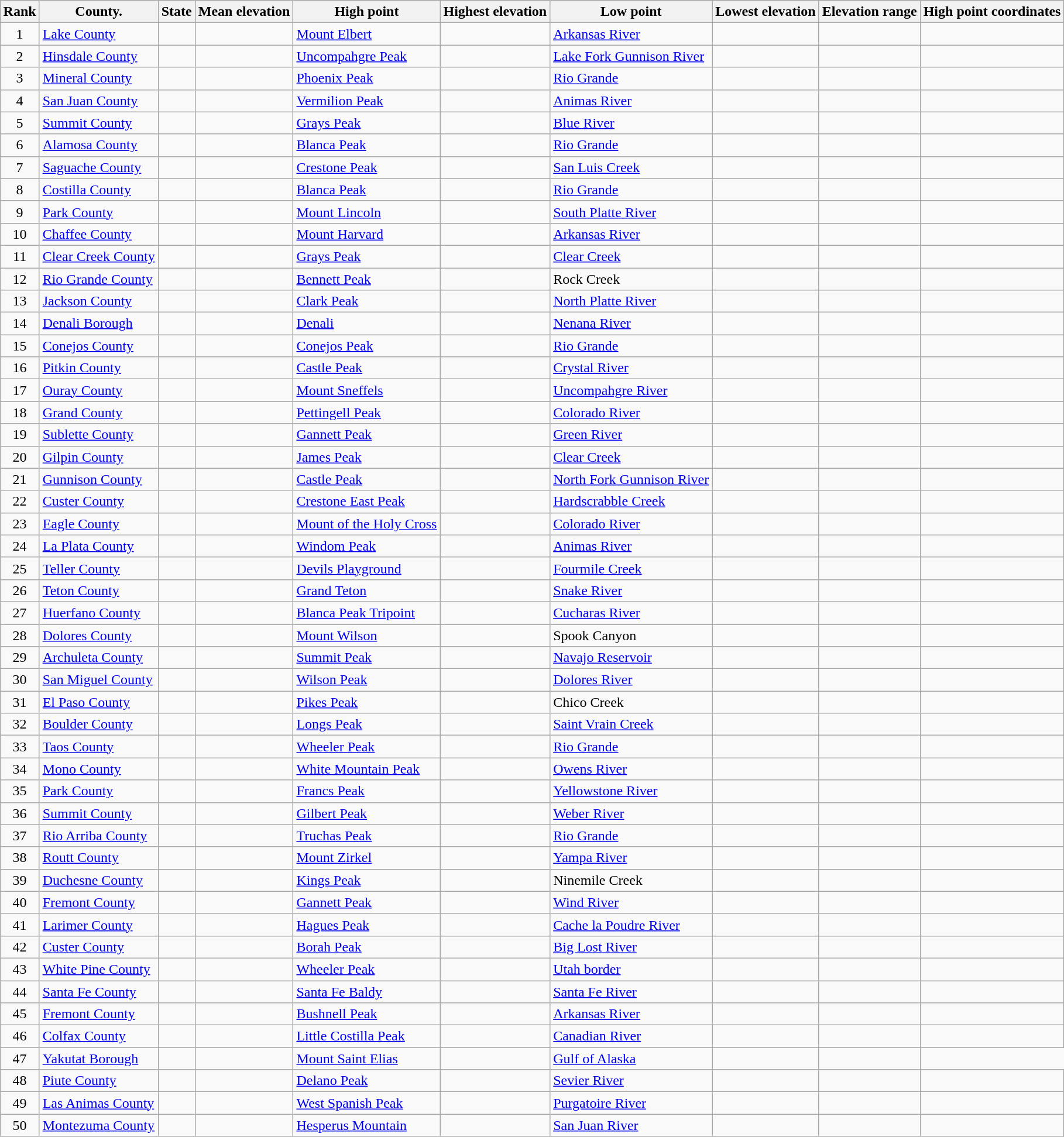<table class="wikitable sortable" style="margin-left: auto; margin-right: auto; border: none;">
<tr>
<th>Rank</th>
<th>County.</th>
<th>State</th>
<th>Mean elevation</th>
<th>High point</th>
<th>Highest elevation</th>
<th>Low point</th>
<th>Lowest elevation</th>
<th>Elevation range</th>
<th>High point coordinates</th>
</tr>
<tr>
<td style="text-align:center">1</td>
<td><a href='#'>Lake County</a></td>
<td></td>
<td style="text-align:center"></td>
<td><a href='#'>Mount Elbert</a></td>
<td style="text-align:center"></td>
<td><a href='#'>Arkansas River</a></td>
<td style="text-align:center"></td>
<td style="text-align:center"></td>
<td></td>
</tr>
<tr>
<td style="text-align:center">2</td>
<td><a href='#'>Hinsdale County</a></td>
<td></td>
<td style="text-align:center"></td>
<td><a href='#'>Uncompahgre Peak</a></td>
<td style="text-align:center"></td>
<td><a href='#'>Lake Fork Gunnison River</a></td>
<td style="text-align:center"></td>
<td style="text-align:center"></td>
<td></td>
</tr>
<tr>
<td style="text-align:center">3</td>
<td><a href='#'>Mineral County</a></td>
<td></td>
<td style="text-align:center"></td>
<td><a href='#'>Phoenix Peak</a></td>
<td style="text-align:center"></td>
<td><a href='#'>Rio Grande</a></td>
<td style="text-align:center"></td>
<td style="text-align:center"></td>
<td></td>
</tr>
<tr>
<td style="text-align:center">4</td>
<td><a href='#'>San Juan County</a></td>
<td></td>
<td style="text-align:center"></td>
<td><a href='#'>Vermilion Peak</a></td>
<td style="text-align:center"></td>
<td><a href='#'>Animas River</a></td>
<td style="text-align:center"></td>
<td style="text-align:center"></td>
<td></td>
</tr>
<tr>
<td style="text-align:center">5</td>
<td><a href='#'>Summit County</a></td>
<td></td>
<td style="text-align:center"></td>
<td><a href='#'>Grays Peak</a></td>
<td style="text-align:center"></td>
<td><a href='#'>Blue River</a></td>
<td style="text-align:center"></td>
<td style="text-align:center"></td>
<td></td>
</tr>
<tr>
<td style="text-align:center">6</td>
<td><a href='#'>Alamosa County</a></td>
<td></td>
<td style="text-align:center"></td>
<td><a href='#'>Blanca Peak</a></td>
<td style="text-align:center"></td>
<td><a href='#'>Rio Grande</a></td>
<td style="text-align:center"></td>
<td style="text-align:center"></td>
<td></td>
</tr>
<tr>
<td style="text-align:center">7</td>
<td><a href='#'>Saguache County</a></td>
<td></td>
<td style="text-align:center"></td>
<td><a href='#'>Crestone Peak</a></td>
<td style="text-align:center"></td>
<td><a href='#'>San Luis Creek</a></td>
<td style="text-align:center"></td>
<td style="text-align:center"></td>
<td></td>
</tr>
<tr>
<td style="text-align:center">8</td>
<td><a href='#'>Costilla County</a></td>
<td></td>
<td style="text-align:center"></td>
<td><a href='#'>Blanca Peak</a></td>
<td style="text-align:center"></td>
<td><a href='#'>Rio Grande</a></td>
<td style="text-align:center"></td>
<td style="text-align:center"></td>
<td></td>
</tr>
<tr>
<td style="text-align:center">9</td>
<td><a href='#'>Park County</a></td>
<td></td>
<td style="text-align:center"></td>
<td><a href='#'>Mount Lincoln</a></td>
<td style="text-align:center"></td>
<td><a href='#'>South Platte River</a></td>
<td style="text-align:center"></td>
<td style="text-align:center"></td>
<td></td>
</tr>
<tr>
<td style="text-align:center">10</td>
<td><a href='#'>Chaffee County</a></td>
<td></td>
<td style="text-align:center"></td>
<td><a href='#'>Mount Harvard</a></td>
<td style="text-align:center"></td>
<td><a href='#'>Arkansas River</a></td>
<td style="text-align:center"></td>
<td style="text-align:center"></td>
<td></td>
</tr>
<tr>
<td style="text-align:center">11</td>
<td><a href='#'>Clear Creek County</a></td>
<td></td>
<td style="text-align:center"></td>
<td><a href='#'>Grays Peak</a></td>
<td style="text-align:center"></td>
<td><a href='#'>Clear Creek</a></td>
<td style="text-align:center"></td>
<td style="text-align:center"></td>
<td></td>
</tr>
<tr>
<td style="text-align:center">12</td>
<td><a href='#'>Rio Grande County</a></td>
<td></td>
<td style="text-align:center"></td>
<td><a href='#'>Bennett Peak</a></td>
<td style="text-align:center"></td>
<td>Rock Creek</td>
<td style="text-align:center"></td>
<td style="text-align:center"></td>
<td></td>
</tr>
<tr>
<td style="text-align:center">13</td>
<td><a href='#'>Jackson County</a></td>
<td></td>
<td style="text-align:center"></td>
<td><a href='#'>Clark Peak</a></td>
<td style="text-align:center"></td>
<td><a href='#'>North Platte River</a></td>
<td style="text-align:center"></td>
<td style="text-align:center"></td>
<td></td>
</tr>
<tr>
<td style="text-align:center">14</td>
<td><a href='#'>Denali Borough</a></td>
<td></td>
<td style="text-align:center"></td>
<td><a href='#'>Denali</a></td>
<td style="text-align:center"></td>
<td><a href='#'>Nenana River</a></td>
<td style="text-align:center"></td>
<td style="text-align:center"></td>
<td></td>
</tr>
<tr>
<td style="text-align:center">15</td>
<td><a href='#'>Conejos County</a></td>
<td></td>
<td style="text-align:center"></td>
<td><a href='#'>Conejos Peak</a></td>
<td style="text-align:center"></td>
<td><a href='#'>Rio Grande</a></td>
<td style="text-align:center"></td>
<td style="text-align:center"></td>
<td></td>
</tr>
<tr>
<td style="text-align:center">16</td>
<td><a href='#'>Pitkin County</a></td>
<td></td>
<td style="text-align:center"></td>
<td><a href='#'>Castle Peak</a></td>
<td style="text-align:center"></td>
<td><a href='#'>Crystal River</a></td>
<td style="text-align:center"></td>
<td style="text-align:center"></td>
<td></td>
</tr>
<tr>
<td style="text-align:center">17</td>
<td><a href='#'>Ouray County</a></td>
<td></td>
<td style="text-align:center"></td>
<td><a href='#'>Mount Sneffels</a></td>
<td style="text-align:center"></td>
<td><a href='#'>Uncompahgre River</a></td>
<td style="text-align:center"></td>
<td style="text-align:center"></td>
<td></td>
</tr>
<tr>
<td style="text-align:center">18</td>
<td><a href='#'>Grand County</a></td>
<td></td>
<td style="text-align:center"></td>
<td><a href='#'>Pettingell Peak</a></td>
<td style="text-align:center"></td>
<td><a href='#'>Colorado River</a></td>
<td style="text-align:center"></td>
<td style="text-align:center"></td>
<td></td>
</tr>
<tr>
<td style="text-align:center">19</td>
<td><a href='#'>Sublette County</a></td>
<td></td>
<td style="text-align:center"></td>
<td><a href='#'>Gannett Peak</a></td>
<td style="text-align:center"></td>
<td><a href='#'>Green River</a></td>
<td style="text-align:center"></td>
<td style="text-align:center"></td>
<td></td>
</tr>
<tr>
<td style="text-align:center">20</td>
<td><a href='#'>Gilpin County</a></td>
<td></td>
<td style="text-align:center"></td>
<td><a href='#'>James Peak</a></td>
<td style="text-align:center"></td>
<td><a href='#'>Clear Creek</a></td>
<td style="text-align:center"></td>
<td style="text-align:center"></td>
<td></td>
</tr>
<tr>
<td style="text-align:center">21</td>
<td><a href='#'>Gunnison County</a></td>
<td></td>
<td style="text-align:center"></td>
<td><a href='#'>Castle Peak</a></td>
<td style="text-align:center"></td>
<td><a href='#'>North Fork Gunnison River</a></td>
<td style="text-align:center"></td>
<td style="text-align:center"></td>
<td></td>
</tr>
<tr>
<td style="text-align:center">22</td>
<td><a href='#'>Custer County</a></td>
<td></td>
<td style="text-align:center"></td>
<td><a href='#'>Crestone East Peak</a></td>
<td style="text-align:center"></td>
<td><a href='#'>Hardscrabble Creek</a></td>
<td style="text-align:center"></td>
<td style="text-align:center"></td>
<td></td>
</tr>
<tr>
<td style="text-align:center">23</td>
<td><a href='#'>Eagle County</a></td>
<td></td>
<td style="text-align:center"></td>
<td><a href='#'>Mount of the Holy Cross</a></td>
<td style="text-align:center"></td>
<td><a href='#'>Colorado River</a></td>
<td style="text-align:center"></td>
<td style="text-align:center"></td>
<td></td>
</tr>
<tr>
<td style="text-align:center">24</td>
<td><a href='#'>La Plata County</a></td>
<td></td>
<td style="text-align:center"></td>
<td><a href='#'>Windom Peak</a></td>
<td style="text-align:center"></td>
<td><a href='#'>Animas River</a></td>
<td style="text-align:center"></td>
<td style="text-align:center"></td>
<td></td>
</tr>
<tr>
<td style="text-align:center">25</td>
<td><a href='#'>Teller County</a></td>
<td></td>
<td style="text-align:center"></td>
<td><a href='#'>Devils Playground</a></td>
<td style="text-align:center"></td>
<td><a href='#'>Fourmile Creek</a></td>
<td style="text-align:center"></td>
<td style="text-align:center"></td>
<td></td>
</tr>
<tr>
<td style="text-align:center">26</td>
<td><a href='#'>Teton County</a></td>
<td></td>
<td style="text-align:center"></td>
<td><a href='#'>Grand Teton</a></td>
<td style="text-align:center"></td>
<td><a href='#'>Snake River</a></td>
<td style="text-align:center"></td>
<td style="text-align:center"></td>
<td></td>
</tr>
<tr>
<td style="text-align:center">27</td>
<td><a href='#'>Huerfano County</a></td>
<td></td>
<td style="text-align:center"></td>
<td><a href='#'>Blanca Peak Tripoint</a></td>
<td style="text-align:center"></td>
<td><a href='#'>Cucharas River</a></td>
<td style="text-align:center"></td>
<td style="text-align:center"></td>
<td></td>
</tr>
<tr>
<td style="text-align:center">28</td>
<td><a href='#'>Dolores County</a></td>
<td></td>
<td style="text-align:center"></td>
<td><a href='#'>Mount Wilson</a></td>
<td style="text-align:center"></td>
<td>Spook Canyon</td>
<td style="text-align:center"></td>
<td style="text-align:center"></td>
<td></td>
</tr>
<tr>
<td style="text-align:center">29</td>
<td><a href='#'>Archuleta County</a></td>
<td></td>
<td style="text-align:center"></td>
<td><a href='#'>Summit Peak</a></td>
<td style="text-align:center"></td>
<td><a href='#'>Navajo Reservoir</a></td>
<td style="text-align:center"></td>
<td style="text-align:center"></td>
<td></td>
</tr>
<tr>
<td style="text-align:center">30</td>
<td><a href='#'>San Miguel County</a></td>
<td></td>
<td style="text-align:center"></td>
<td><a href='#'>Wilson Peak</a></td>
<td style="text-align:center"></td>
<td><a href='#'>Dolores River</a></td>
<td style="text-align:center"></td>
<td style="text-align:center"></td>
<td></td>
</tr>
<tr>
<td style="text-align:center">31</td>
<td><a href='#'>El Paso County</a></td>
<td></td>
<td style="text-align:center"></td>
<td><a href='#'>Pikes Peak</a></td>
<td style="text-align:center"></td>
<td>Chico Creek</td>
<td style="text-align:center"></td>
<td style="text-align:center"></td>
<td></td>
</tr>
<tr>
<td style="text-align:center">32</td>
<td><a href='#'>Boulder County</a></td>
<td></td>
<td style="text-align:center"></td>
<td><a href='#'>Longs Peak</a></td>
<td style="text-align:center"></td>
<td><a href='#'>Saint Vrain Creek</a></td>
<td style="text-align:center"></td>
<td style="text-align:center"></td>
<td></td>
</tr>
<tr>
<td style="text-align:center">33</td>
<td><a href='#'>Taos County</a></td>
<td></td>
<td style="text-align:center"></td>
<td><a href='#'>Wheeler Peak</a></td>
<td style="text-align:center"></td>
<td><a href='#'>Rio Grande</a></td>
<td style="text-align:center"></td>
<td style="text-align:center"></td>
<td></td>
</tr>
<tr>
<td style="text-align:center">34</td>
<td><a href='#'>Mono County</a></td>
<td></td>
<td style="text-align:center"></td>
<td><a href='#'>White Mountain Peak</a></td>
<td style="text-align:center"></td>
<td><a href='#'>Owens River</a></td>
<td style="text-align:center"></td>
<td style="text-align:center"></td>
<td></td>
</tr>
<tr>
<td style="text-align:center">35</td>
<td><a href='#'>Park County</a></td>
<td></td>
<td style="text-align:center"></td>
<td><a href='#'>Francs Peak</a></td>
<td style="text-align:center"></td>
<td><a href='#'>Yellowstone River</a></td>
<td style="text-align:center"></td>
<td style="text-align:center"></td>
<td></td>
</tr>
<tr>
<td style="text-align:center">36</td>
<td><a href='#'>Summit County</a></td>
<td></td>
<td style="text-align:center"></td>
<td><a href='#'>Gilbert Peak</a></td>
<td style="text-align:center"></td>
<td><a href='#'>Weber River</a></td>
<td style="text-align:center"></td>
<td style="text-align:center"></td>
<td></td>
</tr>
<tr>
<td style="text-align:center">37</td>
<td><a href='#'>Rio Arriba County</a></td>
<td></td>
<td style="text-align:center"></td>
<td><a href='#'>Truchas Peak</a></td>
<td style="text-align:center"></td>
<td><a href='#'>Rio Grande</a></td>
<td style="text-align:center"></td>
<td style="text-align:center"></td>
<td></td>
</tr>
<tr>
<td style="text-align:center">38</td>
<td><a href='#'>Routt County</a></td>
<td></td>
<td style="text-align:center"></td>
<td><a href='#'>Mount Zirkel</a></td>
<td style="text-align:center"></td>
<td><a href='#'>Yampa River</a></td>
<td style="text-align:center"></td>
<td style="text-align:center"></td>
<td></td>
</tr>
<tr>
<td style="text-align:center">39</td>
<td><a href='#'>Duchesne County</a></td>
<td></td>
<td style="text-align:center"></td>
<td><a href='#'>Kings Peak</a></td>
<td style="text-align:center"></td>
<td>Ninemile Creek</td>
<td style="text-align:center"></td>
<td style="text-align:center"></td>
<td></td>
</tr>
<tr>
<td style="text-align:center">40</td>
<td><a href='#'>Fremont County</a></td>
<td></td>
<td style="text-align:center"></td>
<td><a href='#'>Gannett Peak</a></td>
<td style="text-align:center"></td>
<td><a href='#'>Wind River</a></td>
<td style="text-align:center"></td>
<td style="text-align:center"></td>
<td></td>
</tr>
<tr>
<td style="text-align:center">41</td>
<td><a href='#'>Larimer County</a></td>
<td></td>
<td style="text-align:center"></td>
<td><a href='#'>Hagues Peak</a></td>
<td style="text-align:center"></td>
<td><a href='#'>Cache la Poudre River</a></td>
<td style="text-align:center"></td>
<td style="text-align:center"></td>
<td></td>
</tr>
<tr>
<td style="text-align:center">42</td>
<td><a href='#'>Custer County</a></td>
<td></td>
<td style="text-align:center"></td>
<td><a href='#'>Borah Peak</a></td>
<td style="text-align:center"></td>
<td><a href='#'>Big Lost River</a></td>
<td style="text-align:center"></td>
<td style="text-align:center"></td>
<td></td>
</tr>
<tr>
<td style="text-align:center">43</td>
<td><a href='#'>White Pine County</a></td>
<td></td>
<td style="text-align:center"></td>
<td><a href='#'>Wheeler Peak</a></td>
<td style="text-align:center"></td>
<td><a href='#'>Utah border</a></td>
<td style="text-align:center"></td>
<td style="text-align:center"></td>
<td></td>
</tr>
<tr>
<td style="text-align:center">44</td>
<td><a href='#'>Santa Fe County</a></td>
<td></td>
<td style="text-align:center"></td>
<td><a href='#'>Santa Fe Baldy</a></td>
<td style="text-align:center"></td>
<td><a href='#'>Santa Fe River</a></td>
<td style="text-align:center"></td>
<td style="text-align:center"></td>
<td></td>
</tr>
<tr>
<td style="text-align:center">45</td>
<td><a href='#'>Fremont County</a></td>
<td></td>
<td style="text-align:center"></td>
<td><a href='#'>Bushnell Peak</a></td>
<td style="text-align:center"></td>
<td><a href='#'>Arkansas River</a></td>
<td style="text-align:center"></td>
<td style="text-align:center"></td>
<td></td>
</tr>
<tr>
<td style="text-align:center">46</td>
<td><a href='#'>Colfax County</a></td>
<td></td>
<td style="text-align:center"></td>
<td><a href='#'>Little Costilla Peak</a></td>
<td style="text-align:center"></td>
<td><a href='#'>Canadian River</a></td>
<td style="text-align:center"></td>
<td style="text-align:center"></td>
<td></td>
</tr>
<tr>
<td style="text-align:center">47</td>
<td><a href='#'>Yakutat Borough</a></td>
<td></td>
<td style="text-align:center"></td>
<td><a href='#'>Mount Saint Elias</a></td>
<td style="text-align:center"></td>
<td><a href='#'>Gulf of Alaska</a><br></td>
<td style="text-align:center"></td>
<td></td>
</tr>
<tr>
<td style="text-align:center">48</td>
<td><a href='#'>Piute County</a></td>
<td></td>
<td style="text-align:center"></td>
<td><a href='#'>Delano Peak</a></td>
<td style="text-align:center"></td>
<td><a href='#'>Sevier River</a></td>
<td style="text-align:center"></td>
<td style="text-align:center"></td>
<td></td>
</tr>
<tr>
<td style="text-align:center">49</td>
<td><a href='#'>Las Animas County</a></td>
<td></td>
<td style="text-align:center"></td>
<td><a href='#'>West Spanish Peak</a></td>
<td style="text-align:center"></td>
<td><a href='#'>Purgatoire River</a></td>
<td style="text-align:center"></td>
<td style="text-align:center"></td>
<td></td>
</tr>
<tr>
<td style="text-align:center">50</td>
<td><a href='#'>Montezuma County</a></td>
<td></td>
<td style="text-align:center"></td>
<td><a href='#'>Hesperus Mountain</a></td>
<td style="text-align:center"></td>
<td><a href='#'>San Juan River</a></td>
<td style="text-align:center"></td>
<td style="text-align:center"></td>
<td></td>
</tr>
</table>
